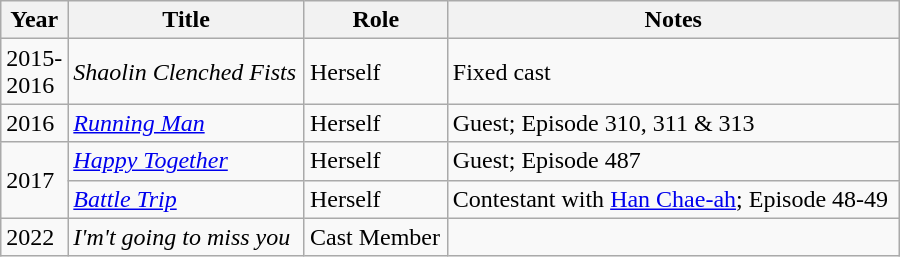<table class="wikitable" style="width:600px">
<tr>
<th width=10>Year</th>
<th>Title</th>
<th>Role</th>
<th>Notes</th>
</tr>
<tr>
<td>2015-2016</td>
<td><em>Shaolin Clenched Fists</em></td>
<td>Herself</td>
<td>Fixed cast</td>
</tr>
<tr>
<td>2016</td>
<td><em><a href='#'>Running Man</a></em></td>
<td>Herself</td>
<td>Guest; Episode 310, 311 & 313</td>
</tr>
<tr>
<td rowspan=2>2017</td>
<td><em><a href='#'>Happy Together</a></em></td>
<td>Herself</td>
<td>Guest; Episode 487</td>
</tr>
<tr>
<td><em><a href='#'>Battle Trip</a></em></td>
<td>Herself</td>
<td>Contestant with <a href='#'>Han Chae-ah</a>; Episode 48-49</td>
</tr>
<tr>
<td>2022</td>
<td><em>I'm't going to miss you</em></td>
<td>Cast Member</td>
<td></td>
</tr>
</table>
